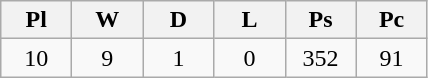<table class="wikitable"  style="text-align:center" width="">
<tr>
<th width=40px>Pl</th>
<th width=40px>W</th>
<th width=40px>D</th>
<th width=40px>L</th>
<th width=40px>Ps</th>
<th width=40px>Pc</th>
</tr>
<tr>
<td>10</td>
<td>9</td>
<td>1</td>
<td>0</td>
<td>352</td>
<td>91</td>
</tr>
</table>
